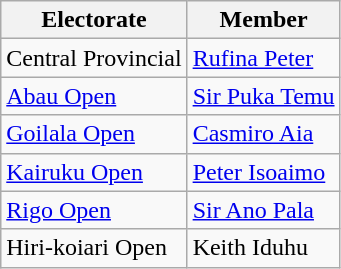<table class="wikitable">
<tr>
<th><strong>Electorate</strong></th>
<th><strong>Member</strong></th>
</tr>
<tr>
<td>Central Provincial</td>
<td><a href='#'>Rufina Peter</a></td>
</tr>
<tr>
<td><a href='#'>Abau Open</a></td>
<td><a href='#'>Sir Puka Temu</a></td>
</tr>
<tr>
<td><a href='#'>Goilala Open</a></td>
<td><a href='#'>Casmiro Aia</a></td>
</tr>
<tr>
<td><a href='#'>Kairuku Open</a></td>
<td><a href='#'>Peter Isoaimo</a></td>
</tr>
<tr>
<td><a href='#'>Rigo Open</a></td>
<td><a href='#'>Sir Ano Pala</a></td>
</tr>
<tr>
<td>Hiri-koiari Open</td>
<td>Keith Iduhu</td>
</tr>
</table>
